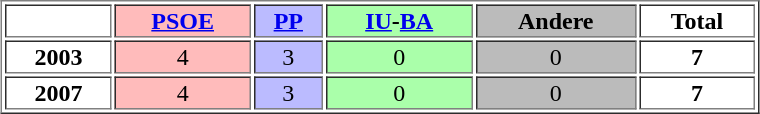<table border="1"  style="width:40%; margin:auto;">
<tr>
<th></th>
<th style="background:#fbb; text-align:center;"><a href='#'>PSOE</a></th>
<th style="background:#bbf; text-align:center;"><a href='#'>PP</a></th>
<th style="background:#afa; text-align:center;"><a href='#'>IU</a>-<a href='#'>BA</a></th>
<th style="background:#bbb; text-align:center;">Andere</th>
<th style="text-align:center;">Total</th>
</tr>
<tr style="text-align:center;">
<td><strong>2003</strong></td>
<td style="background:#fbb; text-align:center;">4</td>
<td style="background:#bbf; text-align:center;">3</td>
<td style="background:#afa; text-align:center;">0</td>
<td style="background:#bbb; text-align:center;">0</td>
<td style="text-align:center;"><strong>7</strong></td>
</tr>
<tr style="text-align:center;">
<td><strong>2007</strong></td>
<td style="background:#fbb; text-align:center;">4</td>
<td style="background:#bbf; text-align:center;">3</td>
<td style="background:#afa; text-align:center;">0</td>
<td style="background:#bbb; text-align:center;">0</td>
<td style="text-align:center;"><strong>7</strong></td>
</tr>
</table>
